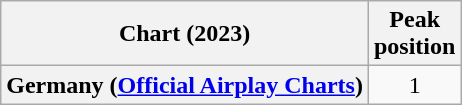<table class="wikitable plainrowheaders" style="text-align:center">
<tr>
<th scope="col">Chart (2023)</th>
<th scope="col">Peak<br>position</th>
</tr>
<tr>
<th scope="row">Germany (<a href='#'>Official Airplay Charts</a>)</th>
<td>1</td>
</tr>
</table>
